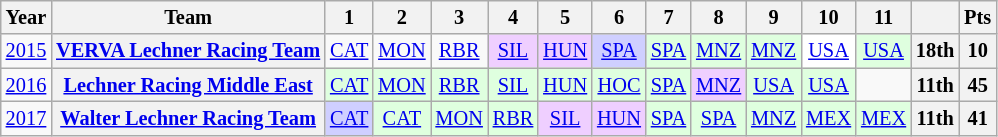<table class="wikitable" style="text-align:center; font-size:85%">
<tr>
<th>Year</th>
<th>Team</th>
<th>1</th>
<th>2</th>
<th>3</th>
<th>4</th>
<th>5</th>
<th>6</th>
<th>7</th>
<th>8</th>
<th>9</th>
<th>10</th>
<th>11</th>
<th></th>
<th>Pts</th>
</tr>
<tr>
<td><a href='#'>2015</a></td>
<th nowrap><a href='#'>VERVA Lechner Racing Team</a></th>
<td><a href='#'>CAT</a></td>
<td><a href='#'>MON</a></td>
<td><a href='#'>RBR</a></td>
<td style="background:#EFCFFF;"><a href='#'>SIL</a><br></td>
<td style="background:#EFCFFF;"><a href='#'>HUN</a><br></td>
<td style="background:#CFCFFF;"><a href='#'>SPA</a><br></td>
<td style="background:#DFFFDF;"><a href='#'>SPA</a><br></td>
<td style="background:#DFFFDF;"><a href='#'>MNZ</a><br></td>
<td style="background:#DFFFDF;"><a href='#'>MNZ</a><br></td>
<td style="background:#FFFFFF;"><a href='#'>USA</a><br></td>
<td style="background:#DFFFDF;"><a href='#'>USA</a><br></td>
<th>18th</th>
<th>10</th>
</tr>
<tr>
<td><a href='#'>2016</a></td>
<th nowrap><a href='#'>Lechner Racing Middle East</a></th>
<td style="background:#DFFFDF;"><a href='#'>CAT</a><br></td>
<td style="background:#DFFFDF;"><a href='#'>MON</a><br></td>
<td style="background:#DFFFDF;"><a href='#'>RBR</a><br></td>
<td style="background:#DFFFDF;"><a href='#'>SIL</a><br></td>
<td style="background:#DFFFDF;"><a href='#'>HUN</a><br></td>
<td style="background:#DFFFDF;"><a href='#'>HOC</a><br></td>
<td style="background:#DFFFDF;"><a href='#'>SPA</a><br></td>
<td style="background:#EFCFFF;"><a href='#'>MNZ</a><br></td>
<td style="background:#DFFFDF;"><a href='#'>USA</a><br></td>
<td style="background:#DFFFDF;"><a href='#'>USA</a><br></td>
<td></td>
<th>11th</th>
<th>45</th>
</tr>
<tr>
<td><a href='#'>2017</a></td>
<th nowrap><a href='#'>Walter Lechner Racing Team</a></th>
<td style="background:#CFCFFF;"><a href='#'>CAT</a><br></td>
<td style="background:#DFFFDF;"><a href='#'>CAT</a><br></td>
<td style="background:#DFFFDF;"><a href='#'>MON</a><br></td>
<td style="background:#DFFFDF;"><a href='#'>RBR</a><br></td>
<td style="background:#EFCFFF;"><a href='#'>SIL</a><br></td>
<td style="background:#EFCFFF;"><a href='#'>HUN</a><br></td>
<td style="background:#DFFFDF;"><a href='#'>SPA</a><br></td>
<td style="background:#DFFFDF;"><a href='#'>SPA</a><br></td>
<td style="background:#DFFFDF;"><a href='#'>MNZ</a><br></td>
<td style="background:#DFFFDF;"><a href='#'>MEX</a><br></td>
<td style="background:#DFFFDF;"><a href='#'>MEX</a><br></td>
<th>11th</th>
<th>41</th>
</tr>
</table>
